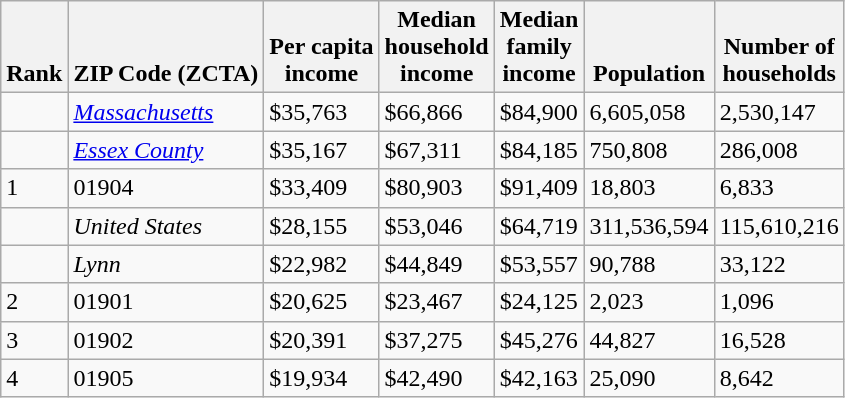<table class="wikitable sortable">
<tr valign=bottom>
<th>Rank</th>
<th>ZIP Code (ZCTA)</th>
<th>Per capita<br>income</th>
<th>Median<br>household<br>income</th>
<th>Median<br>family<br>income</th>
<th>Population</th>
<th>Number of<br>households</th>
</tr>
<tr>
<td></td>
<td><em><a href='#'>Massachusetts</a></em></td>
<td>$35,763</td>
<td>$66,866</td>
<td>$84,900</td>
<td>6,605,058</td>
<td>2,530,147</td>
</tr>
<tr>
<td></td>
<td><em><a href='#'>Essex County</a></em></td>
<td>$35,167</td>
<td>$67,311</td>
<td>$84,185</td>
<td>750,808</td>
<td>286,008</td>
</tr>
<tr>
<td>1</td>
<td>01904</td>
<td>$33,409</td>
<td>$80,903</td>
<td>$91,409</td>
<td>18,803</td>
<td>6,833</td>
</tr>
<tr>
<td></td>
<td><em>United States</em></td>
<td>$28,155</td>
<td>$53,046</td>
<td>$64,719</td>
<td>311,536,594</td>
<td>115,610,216</td>
</tr>
<tr>
<td></td>
<td><em>Lynn</em></td>
<td>$22,982</td>
<td>$44,849</td>
<td>$53,557</td>
<td>90,788</td>
<td>33,122</td>
</tr>
<tr>
<td>2</td>
<td>01901</td>
<td>$20,625</td>
<td>$23,467</td>
<td>$24,125</td>
<td>2,023</td>
<td>1,096</td>
</tr>
<tr>
<td>3</td>
<td>01902</td>
<td>$20,391</td>
<td>$37,275</td>
<td>$45,276</td>
<td>44,827</td>
<td>16,528</td>
</tr>
<tr>
<td>4</td>
<td>01905</td>
<td>$19,934</td>
<td>$42,490</td>
<td>$42,163</td>
<td>25,090</td>
<td>8,642</td>
</tr>
</table>
